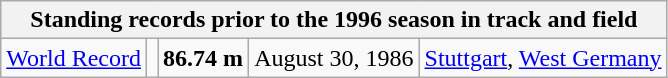<table class="wikitable" style="text-align:center;">
<tr>
<th colspan="5">Standing records prior to the 1996 season in track and field</th>
</tr>
<tr>
<td><a href='#'>World Record</a></td>
<td></td>
<td><strong>86.74 m </strong></td>
<td>August 30, 1986</td>
<td> <a href='#'>Stuttgart</a>, <a href='#'>West Germany</a></td>
</tr>
</table>
